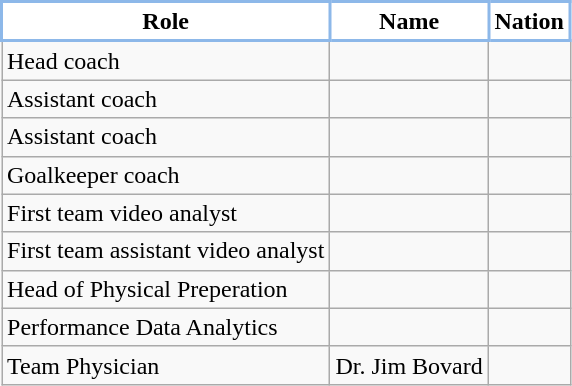<table class="wikitable sortable">
<tr>
<th style="background:#FFFFFF; colour:#15284B; border:2px solid #8DB8E9;" scope="col">Role</th>
<th style="background:#FFFFFF; colour:#15284B; border:2px solid #8DB8E9;" scope="col">Name</th>
<th style="background:#FFFFFF; colour:#15284B; border:2px solid #8DB8E9;" scope="col">Nation</th>
</tr>
<tr>
<td>Head coach</td>
<td></td>
<td></td>
</tr>
<tr>
<td>Assistant coach</td>
<td></td>
<td></td>
</tr>
<tr>
<td>Assistant coach</td>
<td></td>
<td></td>
</tr>
<tr>
<td>Goalkeeper coach</td>
<td></td>
<td></td>
</tr>
<tr>
<td>First team video analyst</td>
<td></td>
<td></td>
</tr>
<tr>
<td>First team assistant video analyst</td>
<td></td>
<td></td>
</tr>
<tr>
<td>Head of Physical Preperation</td>
<td></td>
<td></td>
</tr>
<tr>
<td>Performance Data Analytics</td>
<td></td>
<td></td>
</tr>
<tr>
<td>Team Physician</td>
<td>Dr. Jim Bovard</td>
<td></td>
</tr>
</table>
